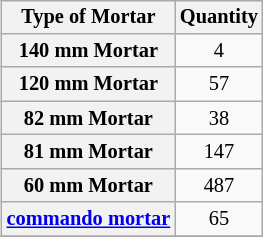<table class="wikitable" style="text-align:center; float: right; font-size:85%; margin-left: 2em;" align="right">
<tr>
<th>Type of Mortar</th>
<th>Quantity</th>
</tr>
<tr>
<th>140 mm Mortar</th>
<td>4</td>
</tr>
<tr>
<th>120 mm Mortar</th>
<td>57</td>
</tr>
<tr>
<th>82 mm Mortar</th>
<td>38</td>
</tr>
<tr>
<th>81 mm Mortar</th>
<td>147</td>
</tr>
<tr>
<th>60 mm Mortar</th>
<td>487</td>
</tr>
<tr>
<th><a href='#'>commando mortar</a></th>
<td>65</td>
</tr>
<tr>
</tr>
</table>
